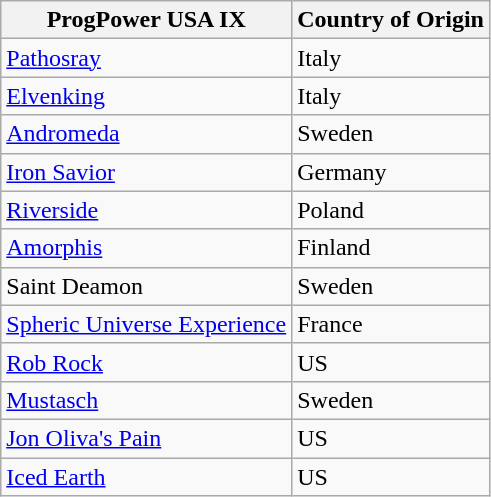<table class="wikitable">
<tr>
<th>ProgPower USA IX</th>
<th>Country of Origin</th>
</tr>
<tr>
<td><a href='#'>Pathosray</a></td>
<td>Italy</td>
</tr>
<tr>
<td><a href='#'>Elvenking</a></td>
<td>Italy</td>
</tr>
<tr>
<td><a href='#'>Andromeda</a></td>
<td>Sweden</td>
</tr>
<tr>
<td><a href='#'>Iron Savior</a></td>
<td>Germany</td>
</tr>
<tr>
<td><a href='#'>Riverside</a></td>
<td>Poland</td>
</tr>
<tr>
<td><a href='#'>Amorphis</a></td>
<td>Finland</td>
</tr>
<tr>
<td>Saint Deamon</td>
<td>Sweden</td>
</tr>
<tr>
<td><a href='#'>Spheric Universe Experience</a></td>
<td>France</td>
</tr>
<tr>
<td><a href='#'>Rob Rock</a></td>
<td>US</td>
</tr>
<tr>
<td><a href='#'>Mustasch</a></td>
<td>Sweden</td>
</tr>
<tr>
<td><a href='#'>Jon Oliva's Pain</a></td>
<td>US</td>
</tr>
<tr>
<td><a href='#'>Iced Earth</a></td>
<td>US</td>
</tr>
</table>
